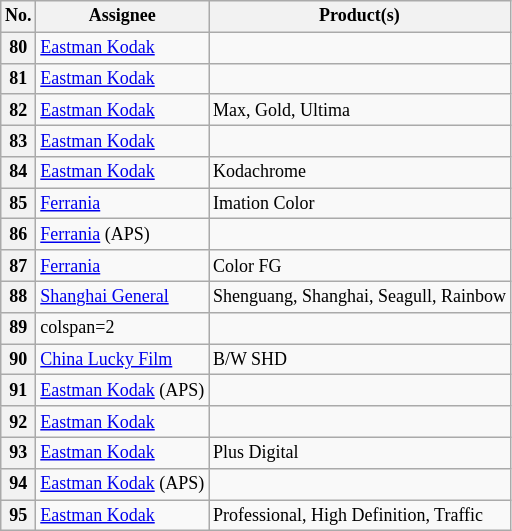<table class="wikitable" style="font-size:75%;text-align:left;">
<tr>
<th>No.</th>
<th>Assignee</th>
<th>Product(s)</th>
</tr>
<tr>
<th>80</th>
<td><a href='#'>Eastman Kodak</a></td>
<td></td>
</tr>
<tr>
<th>81</th>
<td><a href='#'>Eastman Kodak</a></td>
<td></td>
</tr>
<tr>
<th>82</th>
<td><a href='#'>Eastman Kodak</a></td>
<td>Max, Gold, Ultima</td>
</tr>
<tr>
<th>83</th>
<td><a href='#'>Eastman Kodak</a></td>
<td></td>
</tr>
<tr>
<th>84</th>
<td><a href='#'>Eastman Kodak</a></td>
<td>Kodachrome</td>
</tr>
<tr>
<th>85</th>
<td><a href='#'>Ferrania</a></td>
<td>Imation Color</td>
</tr>
<tr>
<th>86</th>
<td><a href='#'>Ferrania</a> (APS)</td>
<td></td>
</tr>
<tr>
<th>87</th>
<td><a href='#'>Ferrania</a></td>
<td>Color FG</td>
</tr>
<tr>
<th>88</th>
<td><a href='#'>Shanghai General</a></td>
<td>Shenguang, Shanghai, Seagull, Rainbow</td>
</tr>
<tr>
<th>89</th>
<td>colspan=2 </td>
</tr>
<tr>
<th>90</th>
<td><a href='#'>China Lucky Film</a></td>
<td>B/W SHD</td>
</tr>
<tr>
<th>91</th>
<td><a href='#'>Eastman Kodak</a> (APS)</td>
<td></td>
</tr>
<tr>
<th>92</th>
<td><a href='#'>Eastman Kodak</a></td>
<td></td>
</tr>
<tr>
<th>93</th>
<td><a href='#'>Eastman Kodak</a></td>
<td>Plus Digital</td>
</tr>
<tr>
<th>94</th>
<td><a href='#'>Eastman Kodak</a> (APS)</td>
<td></td>
</tr>
<tr>
<th>95</th>
<td><a href='#'>Eastman Kodak</a></td>
<td>Professional, High Definition, Traffic</td>
</tr>
</table>
